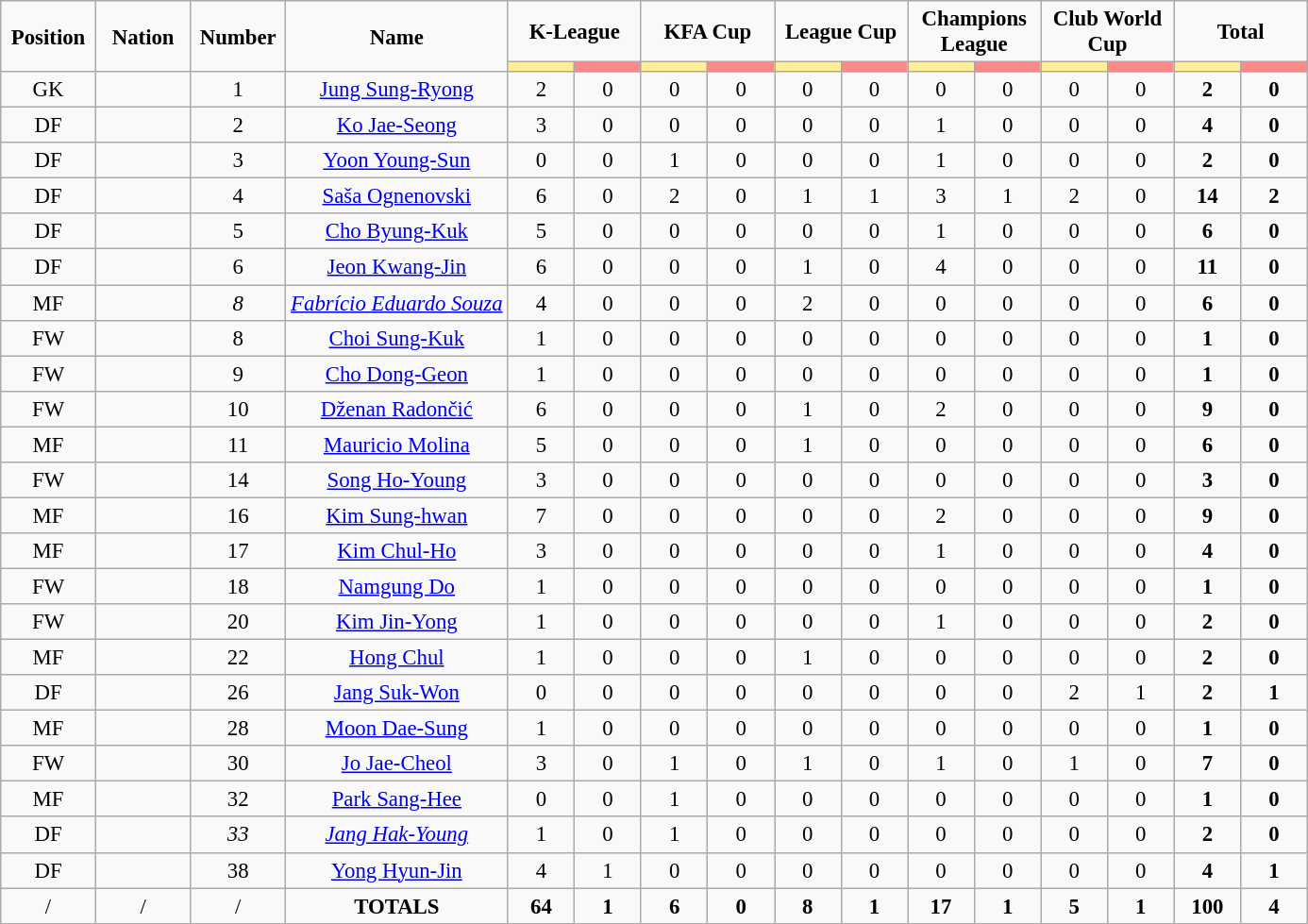<table class="wikitable" style="font-size: 95%; text-align: center;">
<tr style="text-align:center;">
<td rowspan="2"  style="width:60px; "><strong>Position</strong></td>
<td rowspan="2"  style="width:60px; "><strong>Nation</strong></td>
<td rowspan="2"  style="width:60px; "><strong>Number</strong></td>
<td rowspan="2"  style="width:150px; "><strong>Name</strong></td>
<td colspan="2"  style="width:80px; "><strong>K-League</strong></td>
<td colspan="2"  style="width:80px; "><strong>KFA Cup</strong></td>
<td colspan="2"  style="width:80px; "><strong>League Cup</strong></td>
<td colspan="2"  style="width:80px; "><strong>Champions League</strong></td>
<td colspan="2"  style="width:80px; "><strong>Club World Cup</strong></td>
<td colspan="2"  style="width:80px; "><strong>Total</strong></td>
</tr>
<tr>
<th style="width:40px; background:#fe9;"></th>
<th style="width:40px; background:#ff8888;"></th>
<th style="width:40px; background:#fe9;"></th>
<th style="width:40px; background:#ff8888;"></th>
<th style="width:40px; background:#fe9;"></th>
<th style="width:40px; background:#ff8888;"></th>
<th style="width:40px; background:#fe9;"></th>
<th style="width:40px; background:#ff8888;"></th>
<th style="width:40px; background:#fe9;"></th>
<th style="width:40px; background:#ff8888;"></th>
<th style="width:40px; background:#fe9;"></th>
<th style="width:40px; background:#ff8888;"></th>
</tr>
<tr>
<td>GK</td>
<td></td>
<td>1</td>
<td><a href='#'>Jung Sung-Ryong</a></td>
<td>2</td>
<td>0</td>
<td>0</td>
<td>0</td>
<td>0</td>
<td>0</td>
<td>0</td>
<td>0</td>
<td>0</td>
<td>0</td>
<td><strong>2</strong></td>
<td><strong>0</strong></td>
</tr>
<tr>
<td>DF</td>
<td></td>
<td>2</td>
<td><a href='#'>Ko Jae-Seong</a></td>
<td>3</td>
<td>0</td>
<td>0</td>
<td>0</td>
<td>0</td>
<td>0</td>
<td>1</td>
<td>0</td>
<td>0</td>
<td>0</td>
<td><strong>4</strong></td>
<td><strong>0</strong></td>
</tr>
<tr>
<td>DF</td>
<td></td>
<td>3</td>
<td><a href='#'>Yoon Young-Sun</a></td>
<td>0</td>
<td>0</td>
<td>1</td>
<td>0</td>
<td>0</td>
<td>0</td>
<td>1</td>
<td>0</td>
<td>0</td>
<td>0</td>
<td><strong>2</strong></td>
<td><strong>0</strong></td>
</tr>
<tr>
<td>DF</td>
<td></td>
<td>4</td>
<td><a href='#'>Saša Ognenovski</a></td>
<td>6</td>
<td>0</td>
<td>2</td>
<td>0</td>
<td>1</td>
<td>1</td>
<td>3</td>
<td>1</td>
<td>2</td>
<td>0</td>
<td><strong>14</strong></td>
<td><strong>2</strong></td>
</tr>
<tr>
<td>DF</td>
<td></td>
<td>5</td>
<td><a href='#'>Cho Byung-Kuk</a></td>
<td>5</td>
<td>0</td>
<td>0</td>
<td>0</td>
<td>0</td>
<td>0</td>
<td>1</td>
<td>0</td>
<td>0</td>
<td>0</td>
<td><strong>6</strong></td>
<td><strong>0</strong></td>
</tr>
<tr>
<td>DF</td>
<td></td>
<td>6</td>
<td><a href='#'>Jeon Kwang-Jin</a></td>
<td>6</td>
<td>0</td>
<td>0</td>
<td>0</td>
<td>1</td>
<td>0</td>
<td>4</td>
<td>0</td>
<td>0</td>
<td>0</td>
<td><strong>11</strong></td>
<td><strong>0</strong></td>
</tr>
<tr>
<td>MF</td>
<td></td>
<td><em>8</em></td>
<td><em><a href='#'>Fabrício Eduardo Souza</a></em></td>
<td>4</td>
<td>0</td>
<td>0</td>
<td>0</td>
<td>2</td>
<td>0</td>
<td>0</td>
<td>0</td>
<td>0</td>
<td>0</td>
<td><strong>6</strong></td>
<td><strong>0</strong></td>
</tr>
<tr>
<td>FW</td>
<td></td>
<td>8</td>
<td><a href='#'>Choi Sung-Kuk</a></td>
<td>1</td>
<td>0</td>
<td>0</td>
<td>0</td>
<td>0</td>
<td>0</td>
<td>0</td>
<td>0</td>
<td>0</td>
<td>0</td>
<td><strong>1</strong></td>
<td><strong>0</strong></td>
</tr>
<tr>
<td>FW</td>
<td></td>
<td>9</td>
<td><a href='#'>Cho Dong-Geon</a></td>
<td>1</td>
<td>0</td>
<td>0</td>
<td>0</td>
<td>0</td>
<td>0</td>
<td>0</td>
<td>0</td>
<td>0</td>
<td>0</td>
<td><strong>1</strong></td>
<td><strong>0</strong></td>
</tr>
<tr>
<td>FW</td>
<td></td>
<td>10</td>
<td><a href='#'>Dženan Radončić</a></td>
<td>6</td>
<td>0</td>
<td>0</td>
<td>0</td>
<td>1</td>
<td>0</td>
<td>2</td>
<td>0</td>
<td>0</td>
<td>0</td>
<td><strong>9</strong></td>
<td><strong>0</strong></td>
</tr>
<tr>
<td>MF</td>
<td></td>
<td>11</td>
<td><a href='#'>Mauricio Molina</a></td>
<td>5</td>
<td>0</td>
<td>0</td>
<td>0</td>
<td>1</td>
<td>0</td>
<td>0</td>
<td>0</td>
<td>0</td>
<td>0</td>
<td><strong>6</strong></td>
<td><strong>0</strong></td>
</tr>
<tr>
<td>FW</td>
<td></td>
<td>14</td>
<td><a href='#'>Song Ho-Young</a></td>
<td>3</td>
<td>0</td>
<td>0</td>
<td>0</td>
<td>0</td>
<td>0</td>
<td>0</td>
<td>0</td>
<td>0</td>
<td>0</td>
<td><strong>3</strong></td>
<td><strong>0</strong></td>
</tr>
<tr>
<td>MF</td>
<td></td>
<td>16</td>
<td><a href='#'>Kim Sung-hwan</a></td>
<td>7</td>
<td>0</td>
<td>0</td>
<td>0</td>
<td>0</td>
<td>0</td>
<td>2</td>
<td>0</td>
<td>0</td>
<td>0</td>
<td><strong>9</strong></td>
<td><strong>0</strong></td>
</tr>
<tr>
<td>MF</td>
<td></td>
<td>17</td>
<td><a href='#'>Kim Chul-Ho</a></td>
<td>3</td>
<td>0</td>
<td>0</td>
<td>0</td>
<td>0</td>
<td>0</td>
<td>1</td>
<td>0</td>
<td>0</td>
<td>0</td>
<td><strong>4</strong></td>
<td><strong>0</strong></td>
</tr>
<tr>
<td>FW</td>
<td></td>
<td>18</td>
<td><a href='#'>Namgung Do</a></td>
<td>1</td>
<td>0</td>
<td>0</td>
<td>0</td>
<td>0</td>
<td>0</td>
<td>0</td>
<td>0</td>
<td>0</td>
<td>0</td>
<td><strong>1</strong></td>
<td><strong>0</strong></td>
</tr>
<tr>
<td>FW</td>
<td></td>
<td>20</td>
<td><a href='#'>Kim Jin-Yong</a></td>
<td>1</td>
<td>0</td>
<td>0</td>
<td>0</td>
<td>0</td>
<td>0</td>
<td>1</td>
<td>0</td>
<td>0</td>
<td>0</td>
<td><strong>2</strong></td>
<td><strong>0</strong></td>
</tr>
<tr>
<td>MF</td>
<td></td>
<td>22</td>
<td><a href='#'>Hong Chul</a></td>
<td>1</td>
<td>0</td>
<td>0</td>
<td>0</td>
<td>1</td>
<td>0</td>
<td>0</td>
<td>0</td>
<td>0</td>
<td>0</td>
<td><strong>2</strong></td>
<td><strong>0</strong></td>
</tr>
<tr>
<td>DF</td>
<td></td>
<td>26</td>
<td><a href='#'>Jang Suk-Won</a></td>
<td>0</td>
<td>0</td>
<td>0</td>
<td>0</td>
<td>0</td>
<td>0</td>
<td>0</td>
<td>0</td>
<td>2</td>
<td>1</td>
<td><strong>2</strong></td>
<td><strong>1</strong></td>
</tr>
<tr>
<td>MF</td>
<td></td>
<td>28</td>
<td><a href='#'>Moon Dae-Sung</a></td>
<td>1</td>
<td>0</td>
<td>0</td>
<td>0</td>
<td>0</td>
<td>0</td>
<td>0</td>
<td>0</td>
<td>0</td>
<td>0</td>
<td><strong>1</strong></td>
<td><strong>0</strong></td>
</tr>
<tr>
<td>FW</td>
<td></td>
<td>30</td>
<td><a href='#'>Jo Jae-Cheol</a></td>
<td>3</td>
<td>0</td>
<td>1</td>
<td>0</td>
<td>1</td>
<td>0</td>
<td>1</td>
<td>0</td>
<td>1</td>
<td>0</td>
<td><strong>7</strong></td>
<td><strong>0</strong></td>
</tr>
<tr>
<td>MF</td>
<td></td>
<td>32</td>
<td><a href='#'>Park Sang-Hee</a></td>
<td>0</td>
<td>0</td>
<td>1</td>
<td>0</td>
<td>0</td>
<td>0</td>
<td>0</td>
<td>0</td>
<td>0</td>
<td>0</td>
<td><strong>1</strong></td>
<td><strong>0</strong></td>
</tr>
<tr>
<td>DF</td>
<td></td>
<td><em>33</em></td>
<td><em><a href='#'>Jang Hak-Young</a></em></td>
<td>1</td>
<td>0</td>
<td>1</td>
<td>0</td>
<td>0</td>
<td>0</td>
<td>0</td>
<td>0</td>
<td>0</td>
<td>0</td>
<td><strong>2</strong></td>
<td><strong>0</strong></td>
</tr>
<tr>
<td>DF</td>
<td></td>
<td>38</td>
<td><a href='#'>Yong Hyun-Jin</a></td>
<td>4</td>
<td>1</td>
<td>0</td>
<td>0</td>
<td>0</td>
<td>0</td>
<td>0</td>
<td>0</td>
<td>0</td>
<td>0</td>
<td><strong>4</strong></td>
<td><strong>1</strong></td>
</tr>
<tr>
<td>/</td>
<td>/</td>
<td>/</td>
<td><strong>TOTALS</strong></td>
<td><strong>64</strong></td>
<td><strong>1</strong></td>
<td><strong>6</strong></td>
<td><strong>0</strong></td>
<td><strong>8</strong></td>
<td><strong>1</strong></td>
<td><strong>17</strong></td>
<td><strong>1</strong></td>
<td><strong>5</strong></td>
<td><strong>1</strong></td>
<td><strong>100</strong></td>
<td><strong>4</strong></td>
</tr>
</table>
